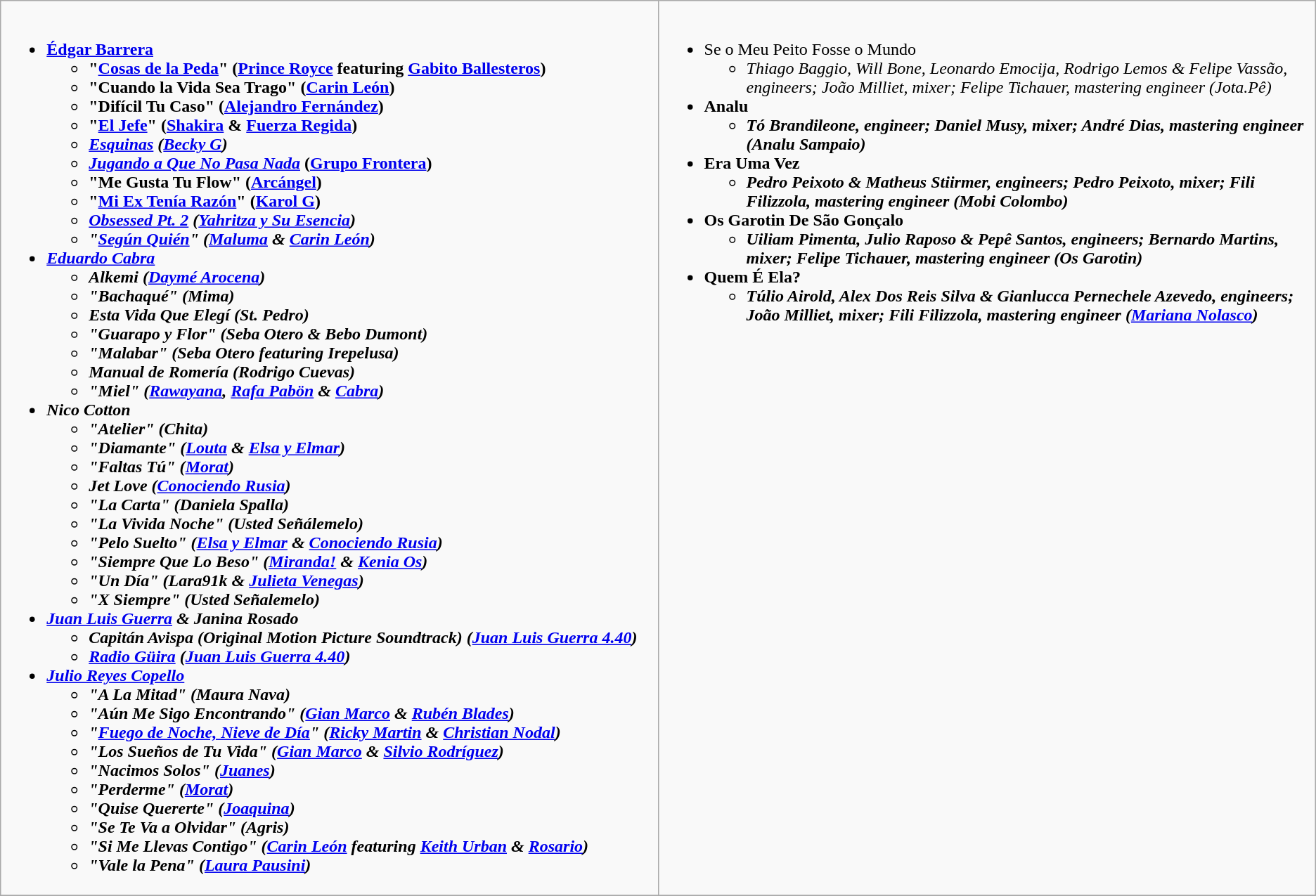<table class="wikitable">
<tr>
<td style="vertical-align:top;" width="50%"><br><ul><li><strong><a href='#'>Édgar Barrera</a></strong><ul><li><strong>"<a href='#'>Cosas de la Peda</a>" (<a href='#'>Prince Royce</a> featuring <a href='#'>Gabito Ballesteros</a>)</strong></li><li><strong>"Cuando la Vida Sea Trago" (<a href='#'>Carin León</a>)</strong></li><li><strong>"Difícil Tu Caso" (<a href='#'>Alejandro Fernández</a>)</strong></li><li><strong>"<a href='#'>El Jefe</a>" (<a href='#'>Shakira</a> & <a href='#'>Fuerza Regida</a>)</strong></li><li><strong><em><a href='#'>Esquinas</a><em> (<a href='#'>Becky G</a>)<strong></li><li></em></strong><a href='#'>Jugando a Que No Pasa Nada</a></em> (<a href='#'>Grupo Frontera</a>)</strong></li><li><strong>"Me Gusta Tu Flow" (<a href='#'>Arcángel</a>)</strong></li><li><strong>"<a href='#'>Mi Ex Tenía Razón</a>" (<a href='#'>Karol G</a>)</strong></li><li><strong><em><a href='#'>Obsessed Pt. 2</a><em> (<a href='#'>Yahritza y Su Esencia</a>)<strong></li><li></strong>"<a href='#'>Según Quién</a>" (<a href='#'>Maluma</a> & <a href='#'>Carin León</a>)<strong></li></ul></li><li><a href='#'>Eduardo Cabra</a><ul><li></em>Alkemi<em> (<a href='#'>Daymé Arocena</a>)</li><li>"Bachaqué" (Mima)</li><li></em>Esta Vida Que Elegí<em> (St. Pedro)</li><li>"Guarapo y Flor" (Seba Otero & Bebo Dumont)</li><li>"Malabar" (Seba Otero featuring Irepelusa)</li><li></em>Manual de Romería<em> (Rodrigo Cuevas)</li><li>"Miel" (<a href='#'>Rawayana</a>, <a href='#'>Rafa Pabön</a> & <a href='#'>Cabra</a>)</li></ul></li><li>Nico Cotton<ul><li>"Atelier" (Chita)</li><li>"Diamante" (<a href='#'>Louta</a> & <a href='#'>Elsa y Elmar</a>)</li><li>"Faltas Tú" (<a href='#'>Morat</a>)</li><li></em>Jet Love<em> (<a href='#'>Conociendo Rusia</a>)</li><li>"La Carta" (Daniela Spalla)</li><li>"La Vivida Noche" (Usted Señálemelo)</li><li>"Pelo Suelto" (<a href='#'>Elsa y Elmar</a> & <a href='#'>Conociendo Rusia</a>)</li><li>"Siempre Que Lo Beso" (<a href='#'>Miranda!</a> & <a href='#'>Kenia Os</a>)</li><li>"Un Día" (Lara91k & <a href='#'>Julieta Venegas</a>)</li><li>"X Siempre" (Usted Señalemelo)</li></ul></li><li><a href='#'>Juan Luis Guerra</a> & Janina Rosado<ul><li></em>Capitán Avispa (Original Motion Picture Soundtrack)<em> (<a href='#'>Juan Luis Guerra 4.40</a>)</li><li></em><a href='#'>Radio Güira</a><em> (<a href='#'>Juan Luis Guerra 4.40</a>)</li></ul></li><li><a href='#'>Julio Reyes Copello</a><ul><li>"A La Mitad" (Maura Nava)</li><li>"Aún Me Sigo Encontrando" (<a href='#'>Gian Marco</a> & <a href='#'>Rubén Blades</a>)</li><li>"<a href='#'>Fuego de Noche, Nieve de Día</a>" (<a href='#'>Ricky Martin</a> & <a href='#'>Christian Nodal</a>)</li><li>"Los Sueños de Tu Vida" (<a href='#'>Gian Marco</a> & <a href='#'>Silvio Rodríguez</a>)</li><li>"Nacimos Solos" (<a href='#'>Juanes</a>)</li><li>"Perderme" (<a href='#'>Morat</a>)</li><li>"Quise Quererte" (<a href='#'>Joaquina</a>)</li><li>"Se Te Va a Olvidar" (Agris)</li><li>"Si Me Llevas Contigo" (<a href='#'>Carin León</a> featuring <a href='#'>Keith Urban</a> & <a href='#'>Rosario</a>)</li><li>"Vale la Pena" (<a href='#'>Laura Pausini</a>)</li></ul></li></ul></td>
<td style="vertical-align:top;" width="50%"><br><ul><li></em></strong>Se o Meu Peito Fosse o Mundo<strong><em><ul><li></strong>Thiago Baggio, Will Bone, Leonardo Emocija, Rodrigo Lemos & Felipe Vassão, engineers; João Milliet, mixer; Felipe Tichauer, mastering engineer (Jota.Pê)<strong></li></ul></li><li></em>Analu<em><ul><li>Tó Brandileone, engineer; Daniel Musy, mixer; André Dias, mastering engineer (Analu Sampaio)</li></ul></li><li></em>Era Uma Vez<em><ul><li>Pedro Peixoto & Matheus Stiirmer, engineers; Pedro Peixoto, mixer; Fili Filizzola, mastering engineer (Mobi Colombo)</li></ul></li><li></em>Os Garotin De São Gonçalo<em><ul><li>Uiliam Pimenta, Julio Raposo & Pepê Santos, engineers; Bernardo Martins, mixer; Felipe Tichauer, mastering engineer (Os Garotin)</li></ul></li><li></em>Quem É Ela?<em><ul><li>Túlio Airold, Alex Dos Reis Silva & Gianlucca Pernechele Azevedo, engineers; João Milliet, mixer; Fili Filizzola, mastering engineer (<a href='#'>Mariana Nolasco</a>)</li></ul></li></ul></td>
</tr>
<tr>
</tr>
</table>
